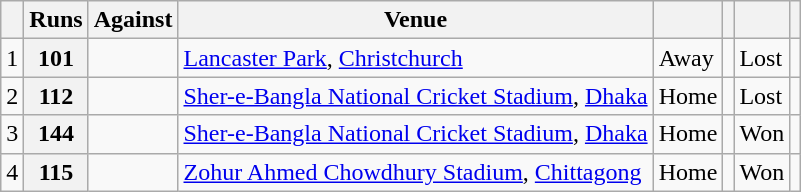<table class="wikitable">
<tr>
<th></th>
<th>Runs</th>
<th>Against</th>
<th>Venue</th>
<th></th>
<th></th>
<th></th>
<th></th>
</tr>
<tr>
<td>1</td>
<th>101</th>
<td></td>
<td><a href='#'>Lancaster Park</a>, <a href='#'>Christchurch</a></td>
<td>Away</td>
<td></td>
<td>Lost</td>
<td></td>
</tr>
<tr>
<td>2</td>
<th>112</th>
<td></td>
<td><a href='#'>Sher-e-Bangla National Cricket Stadium</a>, <a href='#'>Dhaka</a></td>
<td>Home</td>
<td></td>
<td>Lost</td>
<td></td>
</tr>
<tr>
<td>3</td>
<th>144</th>
<td></td>
<td><a href='#'>Sher-e-Bangla National Cricket Stadium</a>, <a href='#'>Dhaka</a></td>
<td>Home</td>
<td></td>
<td>Won</td>
<td></td>
</tr>
<tr>
<td>4</td>
<th>115</th>
<td></td>
<td><a href='#'>Zohur Ahmed Chowdhury Stadium</a>, <a href='#'>Chittagong</a></td>
<td>Home</td>
<td></td>
<td>Won</td>
<td></td>
</tr>
</table>
